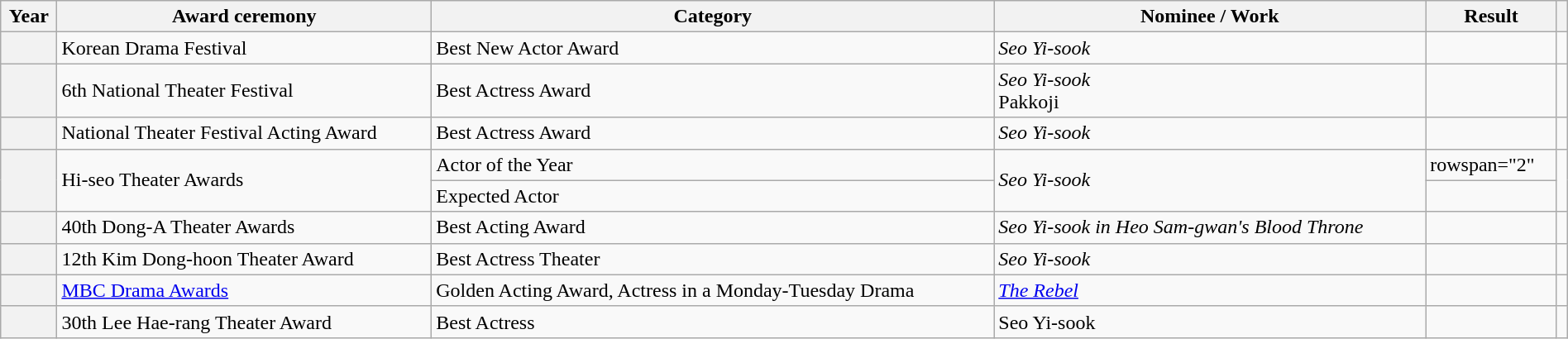<table class="wikitable sortable plainrowheaders" style="clear:none; font-size:100%; padding:0 auto; width:100%; margin:auto">
<tr>
<th scope="col">Year</th>
<th scope="col">Award ceremony</th>
<th scope="col">Category</th>
<th scope="col">Nominee / Work</th>
<th scope="col">Result</th>
<th scope="col" class="unsortable"></th>
</tr>
<tr>
<th scope="row"></th>
<td>Korean Drama Festival</td>
<td>Best New Actor Award</td>
<td><em>Seo Yi-sook</em></td>
<td></td>
<td style="text-align:center"></td>
</tr>
<tr>
<th scope="row"></th>
<td>6th National Theater Festival</td>
<td>Best Actress Award</td>
<td><em>Seo Yi-sook</em><br>Pakkoji</td>
<td></td>
<td></td>
</tr>
<tr>
<th scope="row"></th>
<td>National Theater Festival Acting Award</td>
<td>Best Actress Award</td>
<td><em>Seo Yi-sook</em></td>
<td></td>
<td style="text-align:center"></td>
</tr>
<tr>
<th scope="row" rowspan="2"></th>
<td rowspan="2">Hi-seo Theater Awards</td>
<td>Actor of the Year</td>
<td rowspan="2"><em>Seo Yi-sook</em></td>
<td>rowspan="2" </td>
<td rowspan="2"></td>
</tr>
<tr>
<td>Expected Actor</td>
</tr>
<tr>
<th scope="row"></th>
<td>40th Dong-A Theater Awards</td>
<td>Best Acting Award</td>
<td><em>Seo Yi-sook in Heo Sam-gwan's Blood Throne</em></td>
<td></td>
<td style="text-align:center"></td>
</tr>
<tr>
<th scope="row"></th>
<td rowspan="1" scope="row">12th Kim Dong-hoon Theater Award</td>
<td>Best Actress Theater</td>
<td><em>Seo Yi-sook</em></td>
<td></td>
<td style="text-align:center"></td>
</tr>
<tr>
<th scope="row"></th>
<td rowspan="1" scope="row"><a href='#'>MBC Drama Awards</a></td>
<td>Golden Acting Award, Actress in a Monday-Tuesday Drama</td>
<td><em><a href='#'>The Rebel</a></em></td>
<td></td>
<td style="text-align:center"></td>
</tr>
<tr>
<th scope="row"></th>
<td rowspan="1" scope="row">30th Lee Hae-rang Theater Award</td>
<td>Best Actress</td>
<td>Seo Yi-sook</td>
<td></td>
<td style="text-align:center"></td>
</tr>
</table>
